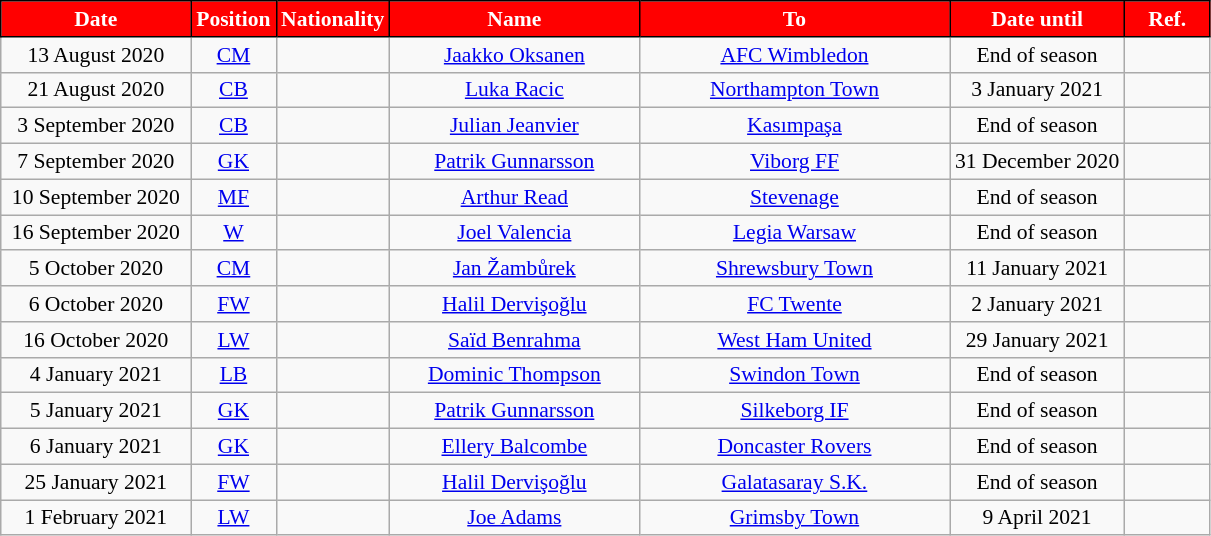<table class="wikitable" style="text-align:center; font-size:90%; ">
<tr>
<th style="background:#FF0000;color:white;border:1px solid black; width:120px;">Date</th>
<th style="background:#FF0000;color:white;border:1px solid black; width:50px;">Position</th>
<th style="background:#FF0000;color:white;border:1px solid black; width:50px;">Nationality</th>
<th style="background:#FF0000;color:white;border:1px solid black; width:160px;">Name</th>
<th style="background:#FF0000;color:white;border:1px solid black; width:200px;">To</th>
<th style="background:#FF0000;color:white;border:1px solid black; width:110px;">Date until</th>
<th style="background:#FF0000;color:white;border:1px solid black; width:50px;">Ref.</th>
</tr>
<tr>
<td>13 August 2020</td>
<td><a href='#'>CM</a></td>
<td></td>
<td><a href='#'>Jaakko Oksanen</a></td>
<td> <a href='#'>AFC Wimbledon</a></td>
<td>End of season</td>
<td></td>
</tr>
<tr>
<td>21 August 2020</td>
<td><a href='#'>CB</a></td>
<td></td>
<td><a href='#'>Luka Racic</a></td>
<td> <a href='#'>Northampton Town</a></td>
<td>3 January 2021</td>
<td></td>
</tr>
<tr>
<td>3 September 2020</td>
<td><a href='#'>CB</a></td>
<td></td>
<td><a href='#'>Julian Jeanvier</a></td>
<td> <a href='#'>Kasımpaşa</a></td>
<td>End of season</td>
<td></td>
</tr>
<tr>
<td>7 September 2020</td>
<td><a href='#'>GK</a></td>
<td></td>
<td><a href='#'>Patrik Gunnarsson</a></td>
<td> <a href='#'>Viborg FF</a></td>
<td>31 December 2020</td>
<td></td>
</tr>
<tr>
<td>10 September 2020</td>
<td><a href='#'>MF</a></td>
<td></td>
<td><a href='#'>Arthur Read</a></td>
<td> <a href='#'>Stevenage</a></td>
<td>End of season</td>
<td></td>
</tr>
<tr>
<td>16 September 2020</td>
<td><a href='#'>W</a></td>
<td></td>
<td><a href='#'>Joel Valencia</a></td>
<td> <a href='#'>Legia Warsaw</a></td>
<td>End of season</td>
<td></td>
</tr>
<tr>
<td>5 October 2020</td>
<td><a href='#'>CM</a></td>
<td></td>
<td><a href='#'>Jan Žambůrek</a></td>
<td> <a href='#'>Shrewsbury Town</a></td>
<td>11 January 2021</td>
<td></td>
</tr>
<tr>
<td>6 October 2020</td>
<td><a href='#'>FW</a></td>
<td></td>
<td><a href='#'>Halil Dervişoğlu</a></td>
<td> <a href='#'>FC Twente</a></td>
<td>2 January 2021</td>
<td></td>
</tr>
<tr>
<td>16 October 2020</td>
<td><a href='#'>LW</a></td>
<td></td>
<td><a href='#'>Saïd Benrahma</a></td>
<td> <a href='#'>West Ham United</a></td>
<td>29 January 2021</td>
<td></td>
</tr>
<tr>
<td>4 January 2021</td>
<td><a href='#'>LB</a></td>
<td></td>
<td><a href='#'>Dominic Thompson</a></td>
<td> <a href='#'>Swindon Town</a></td>
<td>End of season</td>
<td></td>
</tr>
<tr>
<td>5 January 2021</td>
<td><a href='#'>GK</a></td>
<td></td>
<td><a href='#'>Patrik Gunnarsson</a></td>
<td> <a href='#'>Silkeborg IF</a></td>
<td>End of season</td>
<td></td>
</tr>
<tr>
<td>6 January 2021</td>
<td><a href='#'>GK</a></td>
<td></td>
<td><a href='#'>Ellery Balcombe</a></td>
<td> <a href='#'>Doncaster Rovers</a></td>
<td>End of season</td>
<td></td>
</tr>
<tr>
<td>25 January 2021</td>
<td><a href='#'>FW</a></td>
<td></td>
<td><a href='#'>Halil Dervişoğlu</a></td>
<td> <a href='#'>Galatasaray S.K.</a></td>
<td>End of season</td>
<td></td>
</tr>
<tr>
<td>1 February 2021</td>
<td><a href='#'>LW</a></td>
<td></td>
<td><a href='#'>Joe Adams</a></td>
<td> <a href='#'>Grimsby Town</a></td>
<td>9 April 2021</td>
<td></td>
</tr>
</table>
